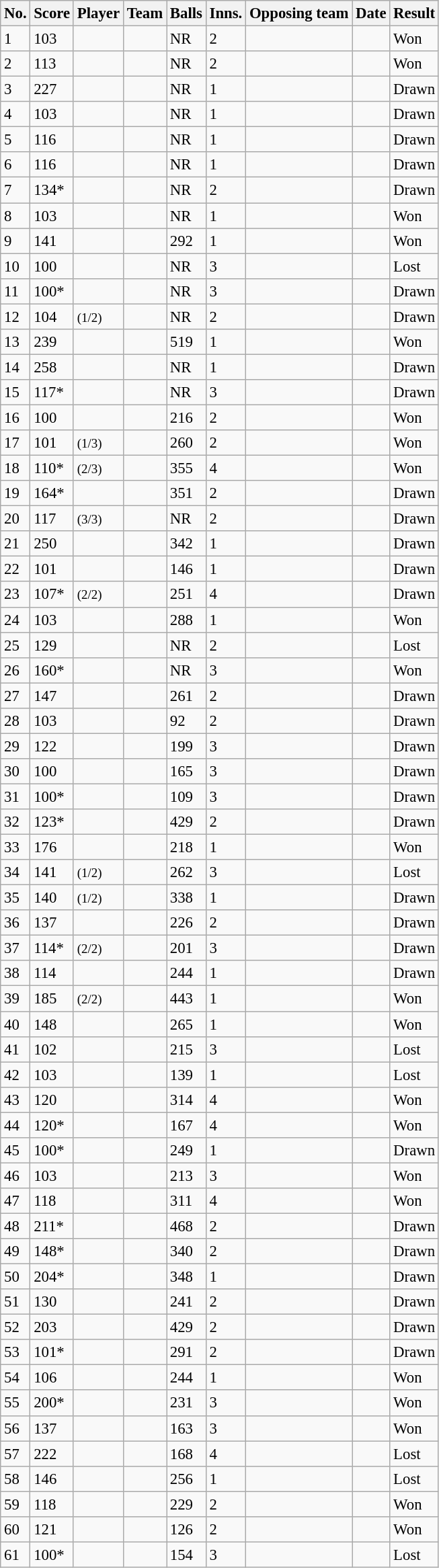<table class="wikitable sortable" style="font-size:95%">
<tr>
<th>No.</th>
<th>Score</th>
<th>Player</th>
<th>Team</th>
<th>Balls</th>
<th>Inns.</th>
<th>Opposing team</th>
<th>Date</th>
<th>Result</th>
</tr>
<tr>
<td>1</td>
<td> 103</td>
<td></td>
<td></td>
<td> NR</td>
<td>2</td>
<td></td>
<td></td>
<td>Won</td>
</tr>
<tr>
<td>2</td>
<td> 113</td>
<td></td>
<td></td>
<td> NR</td>
<td>2</td>
<td></td>
<td></td>
<td>Won</td>
</tr>
<tr>
<td>3</td>
<td> 227</td>
<td></td>
<td></td>
<td> NR</td>
<td>1</td>
<td></td>
<td></td>
<td>Drawn</td>
</tr>
<tr>
<td>4</td>
<td> 103</td>
<td></td>
<td></td>
<td> NR</td>
<td>1</td>
<td></td>
<td></td>
<td>Drawn</td>
</tr>
<tr>
<td>5</td>
<td> 116</td>
<td></td>
<td></td>
<td> NR</td>
<td>1</td>
<td></td>
<td></td>
<td>Drawn</td>
</tr>
<tr>
<td>6</td>
<td> 116</td>
<td></td>
<td></td>
<td> NR</td>
<td>1</td>
<td></td>
<td></td>
<td>Drawn</td>
</tr>
<tr>
<td>7</td>
<td> 134*</td>
<td></td>
<td></td>
<td> NR</td>
<td>2</td>
<td></td>
<td></td>
<td>Drawn</td>
</tr>
<tr>
<td>8</td>
<td> 103</td>
<td></td>
<td></td>
<td> NR</td>
<td>1</td>
<td></td>
<td></td>
<td>Won</td>
</tr>
<tr>
<td>9</td>
<td> 141</td>
<td></td>
<td></td>
<td> 292</td>
<td>1</td>
<td></td>
<td></td>
<td>Won</td>
</tr>
<tr>
<td>10</td>
<td> 100</td>
<td></td>
<td></td>
<td> NR</td>
<td>3</td>
<td></td>
<td></td>
<td>Lost</td>
</tr>
<tr>
<td>11</td>
<td> 100*</td>
<td></td>
<td></td>
<td> NR</td>
<td>3</td>
<td></td>
<td></td>
<td>Drawn</td>
</tr>
<tr>
<td>12</td>
<td> 104</td>
<td> <small>(1/2)</small></td>
<td></td>
<td> NR</td>
<td>2</td>
<td></td>
<td></td>
<td>Drawn</td>
</tr>
<tr>
<td>13</td>
<td> 239</td>
<td></td>
<td></td>
<td> 519</td>
<td>1</td>
<td></td>
<td></td>
<td>Won</td>
</tr>
<tr>
<td>14</td>
<td> 258</td>
<td></td>
<td></td>
<td> NR</td>
<td>1</td>
<td></td>
<td></td>
<td>Drawn</td>
</tr>
<tr>
<td>15</td>
<td> 117*</td>
<td></td>
<td></td>
<td> NR</td>
<td>3</td>
<td></td>
<td></td>
<td>Drawn</td>
</tr>
<tr>
<td>16</td>
<td> 100</td>
<td></td>
<td></td>
<td> 216</td>
<td>2</td>
<td></td>
<td></td>
<td>Won</td>
</tr>
<tr>
<td>17</td>
<td> 101</td>
<td> <small>(1/3)</small></td>
<td></td>
<td> 260</td>
<td>2</td>
<td></td>
<td></td>
<td>Won</td>
</tr>
<tr>
<td>18</td>
<td> 110*</td>
<td> <small>(2/3)</small></td>
<td></td>
<td> 355</td>
<td>4</td>
<td></td>
<td></td>
<td>Won</td>
</tr>
<tr>
<td>19</td>
<td> 164*</td>
<td></td>
<td></td>
<td> 351</td>
<td>2</td>
<td></td>
<td></td>
<td>Drawn</td>
</tr>
<tr>
<td>20</td>
<td> 117</td>
<td> <small>(3/3)</small></td>
<td></td>
<td> NR</td>
<td>2</td>
<td></td>
<td></td>
<td>Drawn</td>
</tr>
<tr>
<td>21</td>
<td> 250</td>
<td></td>
<td></td>
<td> 342</td>
<td>1</td>
<td></td>
<td></td>
<td>Drawn</td>
</tr>
<tr>
<td>22</td>
<td> 101</td>
<td></td>
<td></td>
<td> 146</td>
<td>1</td>
<td></td>
<td></td>
<td>Drawn</td>
</tr>
<tr>
<td>23</td>
<td> 107*</td>
<td> <small>(2/2)</small></td>
<td></td>
<td> 251</td>
<td>4</td>
<td></td>
<td></td>
<td>Drawn</td>
</tr>
<tr>
<td>24</td>
<td> 103</td>
<td></td>
<td></td>
<td> 288</td>
<td>1</td>
<td></td>
<td></td>
<td>Won</td>
</tr>
<tr>
<td>25</td>
<td> 129</td>
<td></td>
<td></td>
<td> NR</td>
<td>2</td>
<td></td>
<td></td>
<td>Lost</td>
</tr>
<tr>
<td>26</td>
<td> 160*</td>
<td></td>
<td></td>
<td> NR</td>
<td>3</td>
<td></td>
<td></td>
<td>Won</td>
</tr>
<tr>
<td>27</td>
<td> 147</td>
<td></td>
<td></td>
<td> 261</td>
<td>2</td>
<td></td>
<td></td>
<td>Drawn</td>
</tr>
<tr>
<td>28</td>
<td> 103</td>
<td></td>
<td></td>
<td> 92</td>
<td>2</td>
<td></td>
<td></td>
<td>Drawn</td>
</tr>
<tr>
<td>29</td>
<td> 122</td>
<td></td>
<td></td>
<td> 199</td>
<td>3</td>
<td></td>
<td></td>
<td>Drawn</td>
</tr>
<tr>
<td>30</td>
<td> 100</td>
<td></td>
<td></td>
<td> 165</td>
<td>3</td>
<td></td>
<td></td>
<td>Drawn</td>
</tr>
<tr>
<td>31</td>
<td> 100*</td>
<td></td>
<td></td>
<td> 109</td>
<td>3</td>
<td></td>
<td></td>
<td>Drawn</td>
</tr>
<tr>
<td>32</td>
<td> 123*</td>
<td></td>
<td></td>
<td> 429</td>
<td>2</td>
<td></td>
<td></td>
<td>Drawn</td>
</tr>
<tr>
<td>33</td>
<td> 176</td>
<td></td>
<td></td>
<td> 218</td>
<td>1</td>
<td></td>
<td></td>
<td>Won</td>
</tr>
<tr>
<td>34</td>
<td> 141</td>
<td> <small>(1/2)</small></td>
<td></td>
<td> 262</td>
<td>3</td>
<td></td>
<td></td>
<td>Lost</td>
</tr>
<tr>
<td>35</td>
<td> 140</td>
<td> <small>(1/2)</small></td>
<td></td>
<td> 338</td>
<td>1</td>
<td></td>
<td></td>
<td>Drawn</td>
</tr>
<tr>
<td>36</td>
<td> 137</td>
<td></td>
<td></td>
<td> 226</td>
<td>2</td>
<td></td>
<td></td>
<td>Drawn</td>
</tr>
<tr>
<td>37</td>
<td> 114*</td>
<td> <small>(2/2)</small></td>
<td></td>
<td> 201</td>
<td>3</td>
<td></td>
<td></td>
<td>Drawn</td>
</tr>
<tr>
<td>38</td>
<td> 114</td>
<td></td>
<td></td>
<td> 244</td>
<td>1</td>
<td></td>
<td></td>
<td>Drawn</td>
</tr>
<tr>
<td>39</td>
<td> 185</td>
<td> <small>(2/2)</small></td>
<td></td>
<td> 443</td>
<td>1</td>
<td></td>
<td></td>
<td>Won</td>
</tr>
<tr>
<td>40</td>
<td> 148</td>
<td></td>
<td></td>
<td> 265</td>
<td>1</td>
<td></td>
<td></td>
<td>Won</td>
</tr>
<tr>
<td>41</td>
<td> 102</td>
<td></td>
<td></td>
<td> 215</td>
<td>3</td>
<td></td>
<td></td>
<td>Lost</td>
</tr>
<tr>
<td>42</td>
<td> 103</td>
<td></td>
<td></td>
<td> 139</td>
<td>1</td>
<td></td>
<td></td>
<td>Lost</td>
</tr>
<tr>
<td>43</td>
<td> 120</td>
<td></td>
<td></td>
<td> 314</td>
<td>4</td>
<td></td>
<td></td>
<td>Won</td>
</tr>
<tr>
<td>44</td>
<td> 120*</td>
<td></td>
<td></td>
<td> 167</td>
<td>4</td>
<td></td>
<td></td>
<td>Won</td>
</tr>
<tr>
<td>45</td>
<td> 100*</td>
<td></td>
<td></td>
<td> 249</td>
<td>1</td>
<td></td>
<td></td>
<td>Drawn</td>
</tr>
<tr>
<td>46</td>
<td> 103</td>
<td></td>
<td></td>
<td> 213</td>
<td>3</td>
<td></td>
<td></td>
<td>Won</td>
</tr>
<tr>
<td>47</td>
<td> 118</td>
<td></td>
<td></td>
<td> 311</td>
<td>4</td>
<td></td>
<td></td>
<td>Won</td>
</tr>
<tr>
<td>48</td>
<td> 211*</td>
<td></td>
<td></td>
<td> 468</td>
<td>2</td>
<td></td>
<td></td>
<td>Drawn</td>
</tr>
<tr>
<td>49</td>
<td> 148*</td>
<td></td>
<td></td>
<td> 340</td>
<td>2</td>
<td></td>
<td></td>
<td>Drawn</td>
</tr>
<tr>
<td>50</td>
<td> 204*</td>
<td></td>
<td></td>
<td> 348</td>
<td>1</td>
<td></td>
<td></td>
<td>Drawn</td>
</tr>
<tr>
<td>51</td>
<td> 130</td>
<td></td>
<td></td>
<td> 241</td>
<td>2</td>
<td></td>
<td></td>
<td>Drawn</td>
</tr>
<tr>
<td>52</td>
<td> 203</td>
<td></td>
<td></td>
<td> 429</td>
<td>2</td>
<td></td>
<td></td>
<td>Drawn</td>
</tr>
<tr>
<td>53</td>
<td> 101*</td>
<td></td>
<td></td>
<td> 291</td>
<td>2</td>
<td></td>
<td></td>
<td>Drawn</td>
</tr>
<tr>
<td>54</td>
<td> 106</td>
<td></td>
<td></td>
<td> 244</td>
<td>1</td>
<td></td>
<td></td>
<td>Won</td>
</tr>
<tr>
<td>55</td>
<td> 200*</td>
<td></td>
<td></td>
<td> 231</td>
<td>3</td>
<td></td>
<td></td>
<td>Won</td>
</tr>
<tr>
<td>56</td>
<td> 137</td>
<td></td>
<td></td>
<td> 163</td>
<td>3</td>
<td></td>
<td></td>
<td>Won</td>
</tr>
<tr>
<td>57</td>
<td> 222</td>
<td></td>
<td></td>
<td> 168</td>
<td>4</td>
<td></td>
<td></td>
<td>Lost</td>
</tr>
<tr>
<td>58</td>
<td> 146</td>
<td></td>
<td></td>
<td> 256</td>
<td>1</td>
<td></td>
<td></td>
<td>Lost</td>
</tr>
<tr>
<td>59</td>
<td> 118</td>
<td></td>
<td></td>
<td> 229</td>
<td>2</td>
<td></td>
<td></td>
<td>Won</td>
</tr>
<tr>
<td>60</td>
<td> 121</td>
<td></td>
<td></td>
<td> 126</td>
<td>2</td>
<td></td>
<td></td>
<td>Won</td>
</tr>
<tr>
<td>61</td>
<td> 100*</td>
<td></td>
<td></td>
<td> 154</td>
<td>3</td>
<td></td>
<td></td>
<td>Lost</td>
</tr>
</table>
